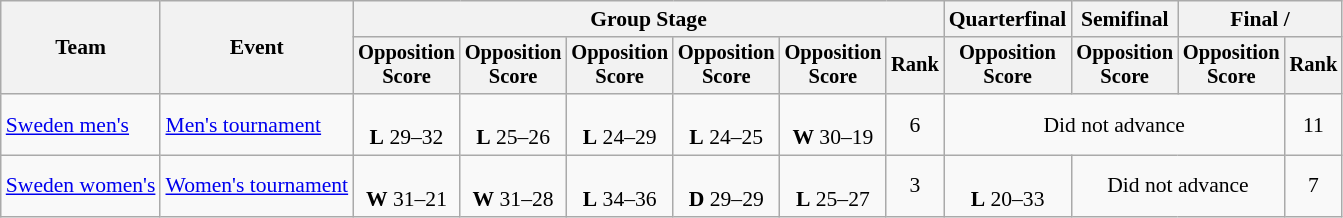<table class="wikitable" style="font-size:90%">
<tr>
<th rowspan=2>Team</th>
<th rowspan=2>Event</th>
<th colspan=6>Group Stage</th>
<th>Quarterfinal</th>
<th>Semifinal</th>
<th colspan=2>Final / </th>
</tr>
<tr style="font-size:95%">
<th>Opposition<br>Score</th>
<th>Opposition<br>Score</th>
<th>Opposition<br>Score</th>
<th>Opposition<br>Score</th>
<th>Opposition<br>Score</th>
<th>Rank</th>
<th>Opposition<br>Score</th>
<th>Opposition<br>Score</th>
<th>Opposition<br>Score</th>
<th>Rank</th>
</tr>
<tr align=center>
<td align=left><a href='#'>Sweden men's</a></td>
<td align=left><a href='#'>Men's tournament</a></td>
<td><br><strong>L</strong> 29–32</td>
<td><br><strong>L</strong> 25–26</td>
<td><br><strong>L</strong> 24–29</td>
<td><br><strong>L</strong> 24–25</td>
<td><br><strong>W</strong> 30–19</td>
<td>6</td>
<td colspan=3>Did not advance</td>
<td>11</td>
</tr>
<tr align=center>
<td align=left><a href='#'>Sweden women's</a></td>
<td align=left><a href='#'>Women's tournament</a></td>
<td><br><strong>W</strong> 31–21</td>
<td><br><strong>W</strong> 31–28</td>
<td><br><strong>L</strong> 34–36</td>
<td><br><strong>D</strong> 29–29</td>
<td><br><strong>L</strong> 25–27</td>
<td>3</td>
<td><br><strong>L</strong> 20–33</td>
<td colspan=2>Did not advance</td>
<td>7</td>
</tr>
</table>
